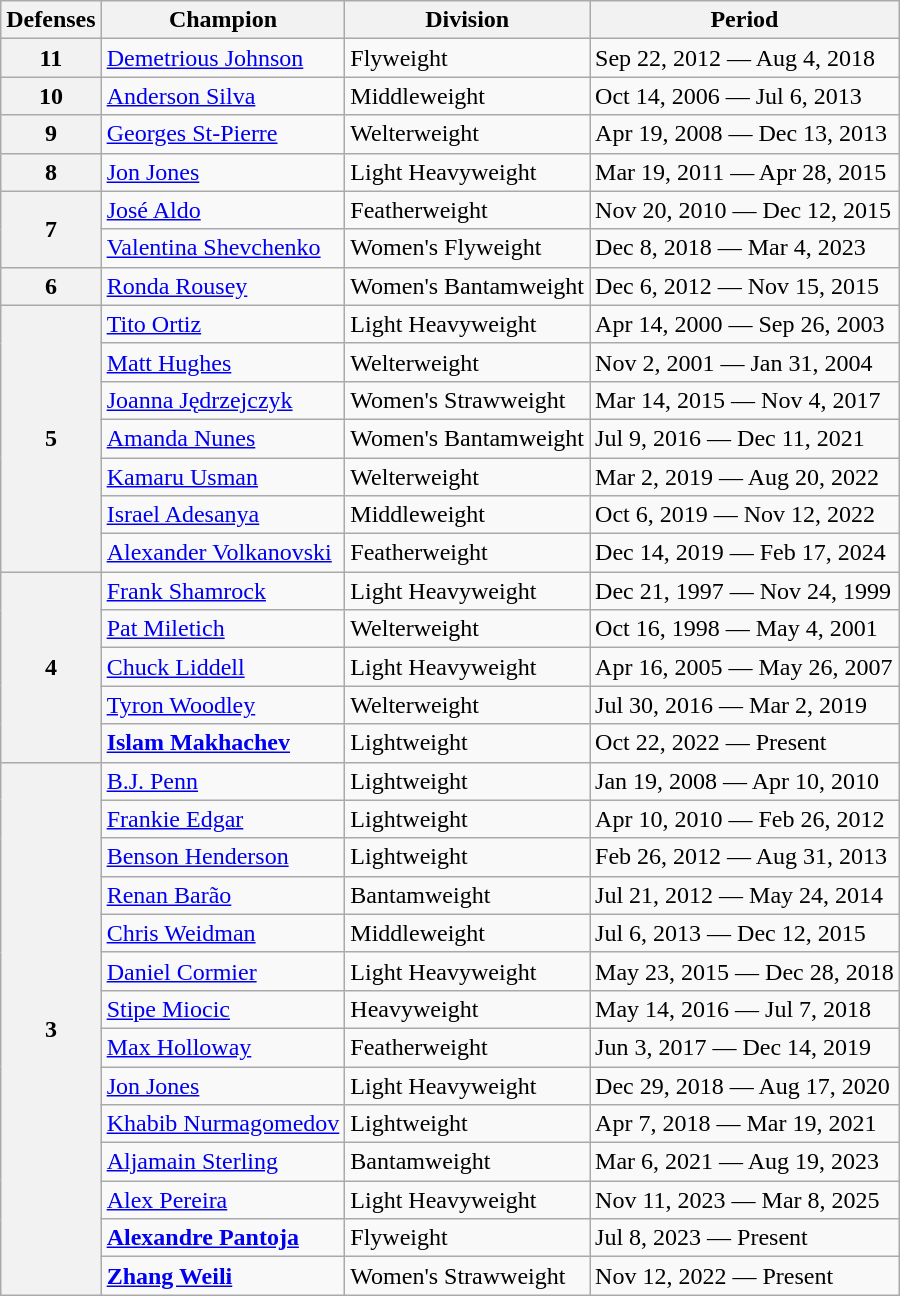<table class="wikitable">
<tr>
<th>Defenses</th>
<th>Champion</th>
<th>Division</th>
<th>Period</th>
</tr>
<tr>
<th>11</th>
<td> <a href='#'>Demetrious Johnson</a></td>
<td>Flyweight</td>
<td>Sep 22, 2012 — Aug 4, 2018</td>
</tr>
<tr>
<th>10</th>
<td> <a href='#'>Anderson Silva</a></td>
<td>Middleweight</td>
<td>Oct 14, 2006 — Jul 6, 2013</td>
</tr>
<tr>
<th>9</th>
<td> <a href='#'>Georges St-Pierre</a></td>
<td>Welterweight</td>
<td>Apr 19, 2008 — Dec 13, 2013</td>
</tr>
<tr>
<th>8</th>
<td> <a href='#'>Jon Jones</a></td>
<td>Light Heavyweight</td>
<td>Mar 19, 2011 — Apr 28, 2015</td>
</tr>
<tr>
<th rowspan=2>7</th>
<td> <a href='#'>José Aldo</a></td>
<td>Featherweight</td>
<td>Nov 20, 2010 — Dec 12, 2015</td>
</tr>
<tr>
<td> <a href='#'>Valentina Shevchenko</a></td>
<td>Women's Flyweight</td>
<td>Dec 8, 2018 — Mar 4, 2023</td>
</tr>
<tr>
<th>6</th>
<td> <a href='#'>Ronda Rousey</a></td>
<td>Women's Bantamweight</td>
<td>Dec 6, 2012 — Nov 15, 2015</td>
</tr>
<tr>
<th rowspan=7>5</th>
<td> <a href='#'>Tito Ortiz</a></td>
<td>Light Heavyweight</td>
<td>Apr 14, 2000 — Sep 26, 2003</td>
</tr>
<tr>
<td> <a href='#'>Matt Hughes</a></td>
<td>Welterweight</td>
<td>Nov 2, 2001 — Jan 31, 2004</td>
</tr>
<tr>
<td> <a href='#'>Joanna Jędrzejczyk</a></td>
<td>Women's Strawweight</td>
<td>Mar 14, 2015 — Nov 4, 2017</td>
</tr>
<tr>
<td> <a href='#'>Amanda Nunes</a></td>
<td>Women's Bantamweight</td>
<td>Jul 9, 2016 — Dec 11, 2021</td>
</tr>
<tr>
<td> <a href='#'>Kamaru Usman</a></td>
<td>Welterweight</td>
<td>Mar 2, 2019 — Aug 20, 2022</td>
</tr>
<tr>
<td> <a href='#'>Israel Adesanya</a></td>
<td>Middleweight</td>
<td>Oct 6, 2019 — Nov 12, 2022</td>
</tr>
<tr>
<td> <a href='#'>Alexander Volkanovski</a></td>
<td>Featherweight</td>
<td>Dec 14, 2019 — Feb 17, 2024</td>
</tr>
<tr>
<th rowspan=5>4</th>
<td> <a href='#'>Frank Shamrock</a></td>
<td>Light Heavyweight</td>
<td>Dec 21, 1997 — Nov 24, 1999</td>
</tr>
<tr>
<td> <a href='#'>Pat Miletich</a></td>
<td>Welterweight</td>
<td>Oct 16, 1998 — May 4, 2001</td>
</tr>
<tr>
<td> <a href='#'>Chuck Liddell</a></td>
<td>Light Heavyweight</td>
<td>Apr 16, 2005 — May 26, 2007</td>
</tr>
<tr>
<td> <a href='#'>Tyron Woodley</a></td>
<td>Welterweight</td>
<td>Jul 30, 2016 — Mar 2, 2019</td>
</tr>
<tr>
<td> <strong><a href='#'>Islam Makhachev</a></strong></td>
<td>Lightweight</td>
<td>Oct 22, 2022 — Present</td>
</tr>
<tr>
<th rowspan=14>3</th>
<td> <a href='#'>B.J. Penn</a></td>
<td>Lightweight</td>
<td>Jan 19, 2008 — Apr 10, 2010</td>
</tr>
<tr>
<td> <a href='#'>Frankie Edgar</a></td>
<td>Lightweight</td>
<td>Apr 10, 2010 — Feb 26, 2012</td>
</tr>
<tr>
<td> <a href='#'>Benson Henderson</a></td>
<td>Lightweight</td>
<td>Feb 26, 2012 — Aug 31, 2013</td>
</tr>
<tr>
<td> <a href='#'>Renan Barão</a></td>
<td>Bantamweight</td>
<td>Jul 21, 2012 — May 24, 2014</td>
</tr>
<tr>
<td> <a href='#'>Chris Weidman</a></td>
<td>Middleweight</td>
<td>Jul 6, 2013 — Dec 12, 2015</td>
</tr>
<tr>
<td> <a href='#'>Daniel Cormier</a></td>
<td>Light Heavyweight</td>
<td>May 23, 2015 — Dec 28, 2018</td>
</tr>
<tr>
<td> <a href='#'>Stipe Miocic</a></td>
<td>Heavyweight</td>
<td>May 14, 2016 — Jul 7, 2018</td>
</tr>
<tr>
<td> <a href='#'>Max Holloway</a></td>
<td>Featherweight</td>
<td>Jun 3, 2017 — Dec 14, 2019</td>
</tr>
<tr>
<td> <a href='#'>Jon Jones</a></td>
<td>Light Heavyweight</td>
<td>Dec 29, 2018 — Aug 17, 2020</td>
</tr>
<tr>
<td> <a href='#'>Khabib Nurmagomedov</a></td>
<td>Lightweight</td>
<td>Apr 7, 2018 — Mar 19, 2021</td>
</tr>
<tr>
<td> <a href='#'>Aljamain Sterling</a></td>
<td>Bantamweight</td>
<td>Mar 6, 2021 — Aug 19, 2023</td>
</tr>
<tr>
<td> <a href='#'>Alex Pereira</a></td>
<td>Light Heavyweight</td>
<td>Nov 11, 2023 — Mar 8, 2025</td>
</tr>
<tr>
<td> <strong><a href='#'>Alexandre Pantoja</a></strong></td>
<td>Flyweight</td>
<td>Jul 8, 2023 — Present</td>
</tr>
<tr>
<td> <strong><a href='#'>Zhang Weili</a></strong></td>
<td>Women's Strawweight</td>
<td>Nov 12, 2022 — Present</td>
</tr>
</table>
